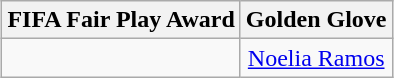<table class=wikitable style="text-align:center; margin:auto">
<tr>
<th>FIFA Fair Play Award</th>
<th>Golden Glove</th>
</tr>
<tr>
<td></td>
<td> <a href='#'>Noelia Ramos</a></td>
</tr>
</table>
